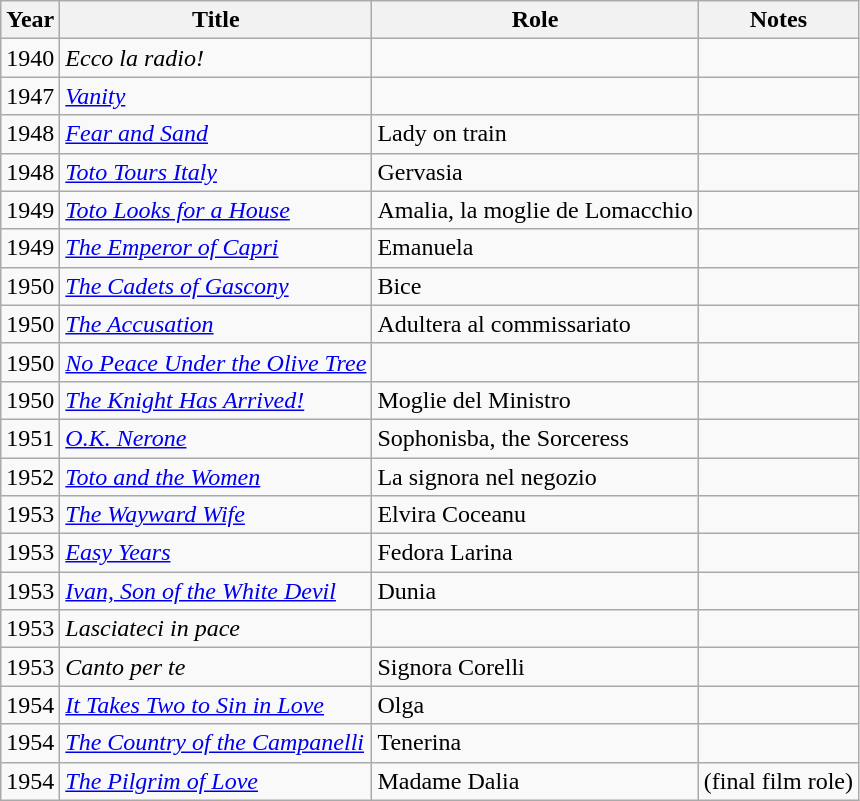<table class="wikitable sortable">
<tr>
<th>Year</th>
<th>Title</th>
<th>Role</th>
<th class="unsortable">Notes</th>
</tr>
<tr>
<td>1940</td>
<td><em>Ecco la radio!</em></td>
<td></td>
<td></td>
</tr>
<tr>
<td>1947</td>
<td><em><a href='#'>Vanity</a></em></td>
<td></td>
<td></td>
</tr>
<tr>
<td>1948</td>
<td><em><a href='#'>Fear and Sand</a></em></td>
<td>Lady on train</td>
<td></td>
</tr>
<tr>
<td>1948</td>
<td><em><a href='#'>Toto Tours Italy</a></em></td>
<td>Gervasia</td>
<td></td>
</tr>
<tr>
<td>1949</td>
<td><em><a href='#'>Toto Looks for a House</a></em></td>
<td>Amalia, la moglie de Lomacchio</td>
<td></td>
</tr>
<tr>
<td>1949</td>
<td><em><a href='#'>The Emperor of Capri</a></em></td>
<td>Emanuela</td>
<td></td>
</tr>
<tr>
<td>1950</td>
<td><em><a href='#'>The Cadets of Gascony</a></em></td>
<td>Bice</td>
<td></td>
</tr>
<tr>
<td>1950</td>
<td><em><a href='#'>The Accusation</a></em></td>
<td>Adultera al commissariato</td>
<td></td>
</tr>
<tr>
<td>1950</td>
<td><em><a href='#'>No Peace Under the Olive Tree</a></em></td>
<td></td>
<td></td>
</tr>
<tr>
<td>1950</td>
<td><em><a href='#'>The Knight Has Arrived!</a></em></td>
<td>Moglie del Ministro</td>
<td></td>
</tr>
<tr>
<td>1951</td>
<td><em><a href='#'>O.K. Nerone</a></em></td>
<td>Sophonisba, the Sorceress</td>
<td></td>
</tr>
<tr>
<td>1952</td>
<td><em><a href='#'>Toto and the Women</a></em></td>
<td>La signora nel negozio</td>
<td></td>
</tr>
<tr>
<td>1953</td>
<td><em><a href='#'>The Wayward Wife</a></em></td>
<td>Elvira Coceanu</td>
<td></td>
</tr>
<tr>
<td>1953</td>
<td><em><a href='#'>Easy Years</a></em></td>
<td>Fedora Larina</td>
<td></td>
</tr>
<tr>
<td>1953</td>
<td><em><a href='#'>Ivan, Son of the White Devil</a></em></td>
<td>Dunia</td>
<td></td>
</tr>
<tr>
<td>1953</td>
<td><em>Lasciateci in pace</em></td>
<td></td>
<td></td>
</tr>
<tr>
<td>1953</td>
<td><em>Canto per te</em></td>
<td>Signora Corelli</td>
<td></td>
</tr>
<tr>
<td>1954</td>
<td><em><a href='#'>It Takes Two to Sin in Love</a></em></td>
<td>Olga</td>
<td></td>
</tr>
<tr>
<td>1954</td>
<td><em><a href='#'>The Country of the Campanelli</a></em></td>
<td>Tenerina</td>
<td></td>
</tr>
<tr>
<td>1954</td>
<td><em><a href='#'>The Pilgrim of Love</a></em></td>
<td>Madame Dalia</td>
<td>(final film role)</td>
</tr>
</table>
